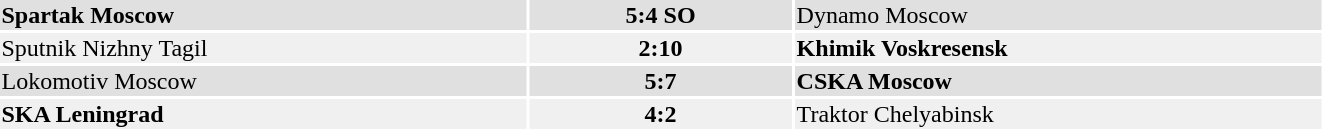<table width="70%">
<tr bgcolor="#e0e0e0">
<td style="width:40%;"><strong>Spartak Moscow</strong></td>
<th style="width:20%;"><strong>5:4 SO</strong></th>
<td style="width:40%;">Dynamo Moscow</td>
</tr>
<tr bgcolor="#f0f0f0">
<td>Sputnik Nizhny Tagil</td>
<td align="center"><strong>2:10</strong></td>
<td><strong>Khimik Voskresensk</strong></td>
</tr>
<tr bgcolor="#e0e0e0">
<td>Lokomotiv Moscow</td>
<td align="center"><strong>5:7</strong></td>
<td><strong>CSKA Moscow</strong></td>
</tr>
<tr bgcolor="#f0f0f0">
<td><strong>SKA Leningrad</strong></td>
<td align="center"><strong>4:2</strong></td>
<td>Traktor Chelyabinsk</td>
</tr>
</table>
